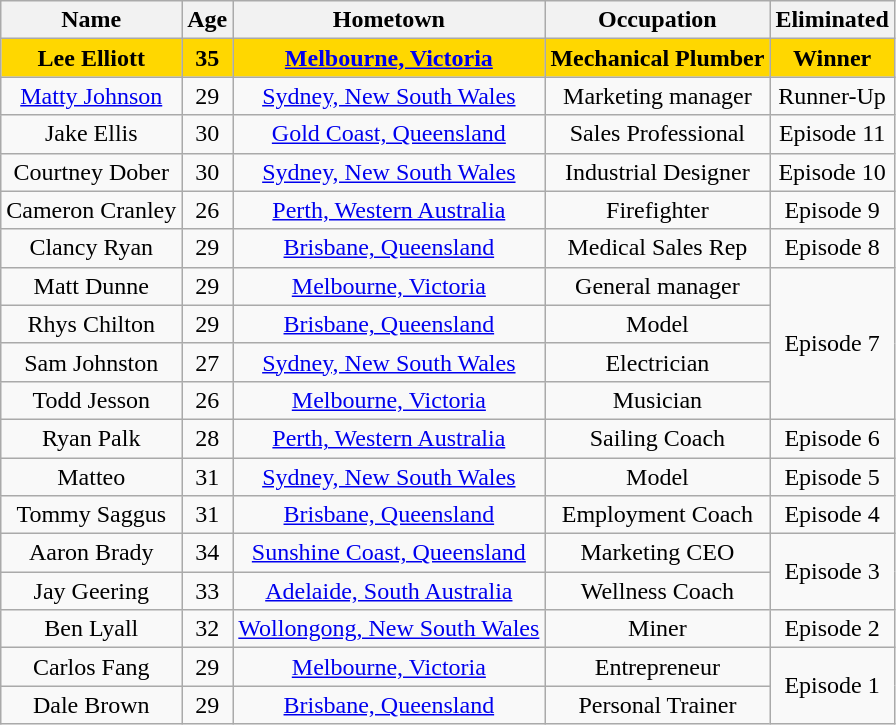<table class="wikitable" style="text-align:center">
<tr>
<th>Name</th>
<th>Age</th>
<th>Hometown</th>
<th>Occupation</th>
<th>Eliminated</th>
</tr>
<tr bgcolor="gold">
<td><strong>Lee Elliott</strong></td>
<td><strong>35</strong></td>
<td><strong><a href='#'>Melbourne, Victoria</a></strong></td>
<td><strong>Mechanical Plumber</strong></td>
<td><strong>Winner</strong></td>
</tr>
<tr>
<td><a href='#'>Matty Johnson</a></td>
<td>29</td>
<td><a href='#'>Sydney, New South Wales</a></td>
<td>Marketing manager</td>
<td>Runner-Up</td>
</tr>
<tr>
<td>Jake Ellis</td>
<td>30</td>
<td><a href='#'>Gold Coast, Queensland</a></td>
<td>Sales Professional</td>
<td>Episode 11</td>
</tr>
<tr>
<td>Courtney Dober</td>
<td>30</td>
<td><a href='#'>Sydney, New South Wales</a></td>
<td>Industrial Designer</td>
<td>Episode 10</td>
</tr>
<tr>
<td>Cameron Cranley</td>
<td>26</td>
<td><a href='#'>Perth, Western Australia</a></td>
<td>Firefighter</td>
<td>Episode 9</td>
</tr>
<tr>
<td>Clancy Ryan</td>
<td>29</td>
<td><a href='#'>Brisbane, Queensland</a></td>
<td>Medical Sales Rep</td>
<td>Episode 8</td>
</tr>
<tr>
<td>Matt Dunne</td>
<td>29</td>
<td><a href='#'>Melbourne, Victoria</a></td>
<td>General manager</td>
<td rowspan="4">Episode 7</td>
</tr>
<tr>
<td>Rhys Chilton</td>
<td>29</td>
<td><a href='#'>Brisbane, Queensland</a></td>
<td>Model</td>
</tr>
<tr>
<td>Sam Johnston</td>
<td>27</td>
<td><a href='#'>Sydney, New South Wales</a></td>
<td>Electrician</td>
</tr>
<tr>
<td>Todd Jesson</td>
<td>26</td>
<td><a href='#'>Melbourne, Victoria</a></td>
<td>Musician</td>
</tr>
<tr>
<td>Ryan Palk</td>
<td>28</td>
<td><a href='#'>Perth, Western Australia</a></td>
<td>Sailing Coach</td>
<td>Episode 6</td>
</tr>
<tr>
<td>Matteo</td>
<td>31</td>
<td><a href='#'>Sydney, New South Wales</a></td>
<td>Model</td>
<td>Episode 5</td>
</tr>
<tr>
<td>Tommy Saggus</td>
<td>31</td>
<td><a href='#'>Brisbane, Queensland</a></td>
<td>Employment Coach</td>
<td>Episode 4</td>
</tr>
<tr>
<td>Aaron Brady</td>
<td>34</td>
<td><a href='#'>Sunshine Coast, Queensland</a></td>
<td>Marketing CEO</td>
<td rowspan="2">Episode 3</td>
</tr>
<tr>
<td>Jay Geering</td>
<td>33</td>
<td><a href='#'>Adelaide, South Australia</a></td>
<td>Wellness Coach</td>
</tr>
<tr>
<td>Ben Lyall</td>
<td>32</td>
<td><a href='#'>Wollongong, New South Wales</a></td>
<td>Miner</td>
<td>Episode 2</td>
</tr>
<tr>
<td>Carlos Fang</td>
<td>29</td>
<td><a href='#'>Melbourne, Victoria</a></td>
<td>Entrepreneur</td>
<td rowspan="2">Episode 1</td>
</tr>
<tr>
<td>Dale Brown</td>
<td>29</td>
<td><a href='#'>Brisbane, Queensland</a></td>
<td>Personal Trainer</td>
</tr>
</table>
